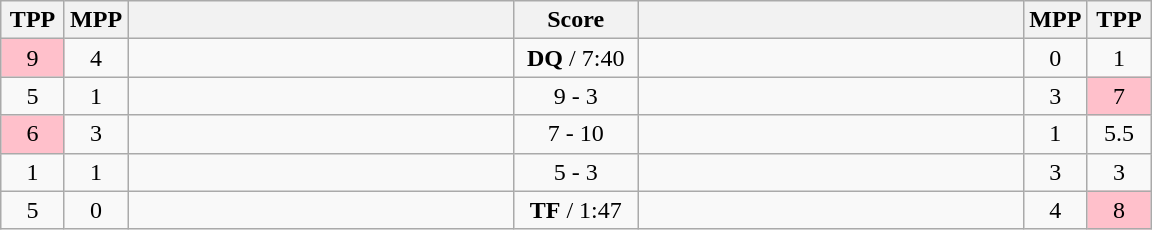<table class="wikitable" style="text-align: center;" |>
<tr>
<th width="35">TPP</th>
<th width="35">MPP</th>
<th width="250"></th>
<th width="75">Score</th>
<th width="250"></th>
<th width="35">MPP</th>
<th width="35">TPP</th>
</tr>
<tr>
<td bgcolor=pink>9</td>
<td>4</td>
<td style="text-align:left;"></td>
<td><strong>DQ</strong> / 7:40</td>
<td style="text-align:left;"><strong></strong></td>
<td>0</td>
<td>1</td>
</tr>
<tr>
<td>5</td>
<td>1</td>
<td style="text-align:left;"><strong></strong></td>
<td>9 - 3</td>
<td style="text-align:left;"></td>
<td>3</td>
<td bgcolor=pink>7</td>
</tr>
<tr>
<td bgcolor=pink>6</td>
<td>3</td>
<td style="text-align:left;"></td>
<td>7 - 10</td>
<td style="text-align:left;"><strong></strong></td>
<td>1</td>
<td>5.5</td>
</tr>
<tr>
<td>1</td>
<td>1</td>
<td style="text-align:left;"><strong></strong></td>
<td>5 - 3</td>
<td style="text-align:left;"></td>
<td>3</td>
<td>3</td>
</tr>
<tr>
<td>5</td>
<td>0</td>
<td style="text-align:left;"><strong></strong></td>
<td><strong>TF</strong> / 1:47</td>
<td style="text-align:left;"></td>
<td>4</td>
<td bgcolor=pink>8</td>
</tr>
</table>
